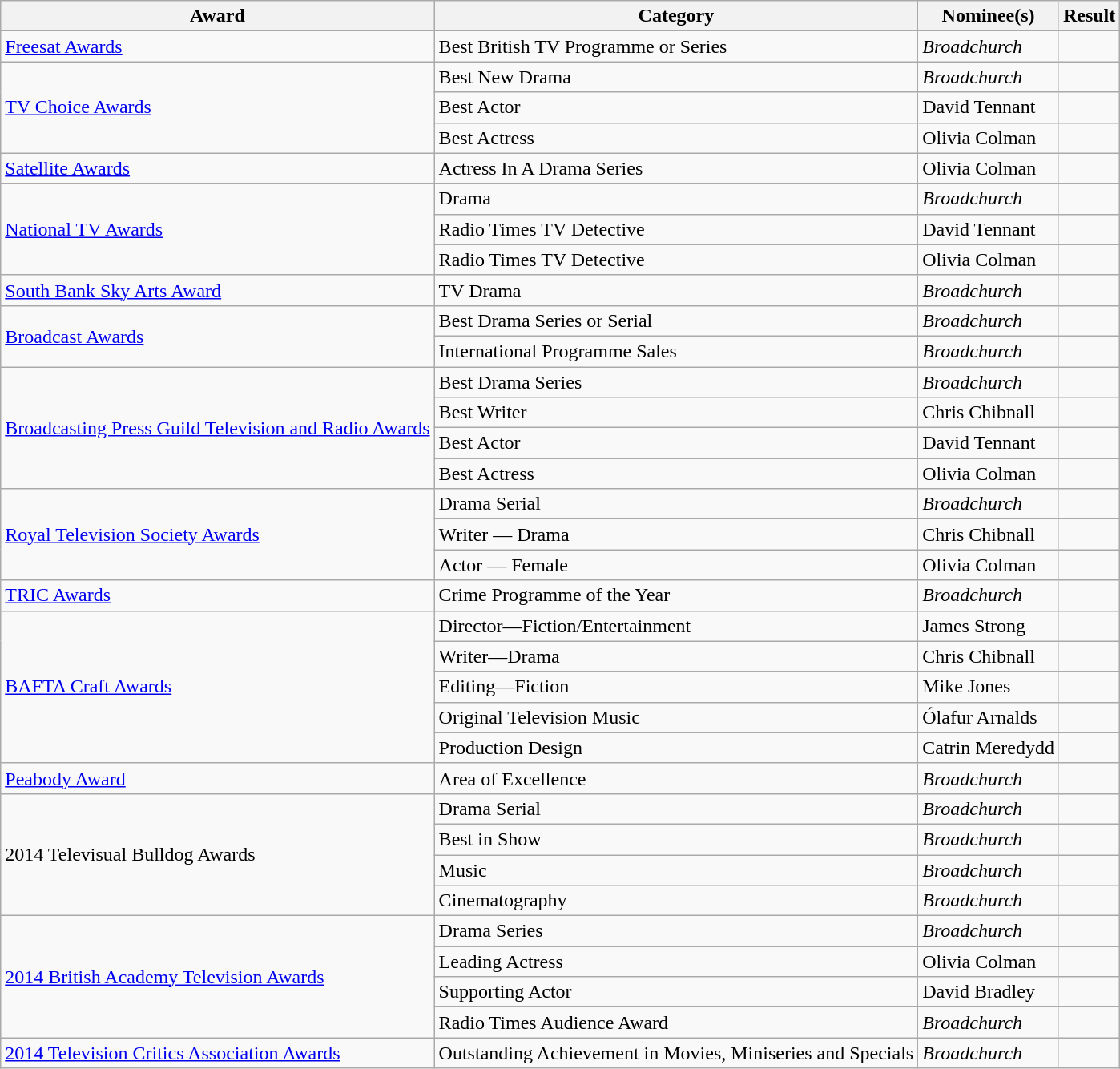<table class="wikitable">
<tr>
<th>Award</th>
<th>Category</th>
<th>Nominee(s)</th>
<th>Result</th>
</tr>
<tr>
<td rowspan='1'><a href='#'>Freesat Awards</a></td>
<td>Best British TV Programme or Series</td>
<td><em>Broadchurch</em></td>
<td></td>
</tr>
<tr>
<td rowspan='3'><a href='#'>TV Choice Awards</a></td>
<td>Best New Drama</td>
<td><em>Broadchurch</em></td>
<td></td>
</tr>
<tr>
<td>Best Actor</td>
<td>David Tennant</td>
<td></td>
</tr>
<tr>
<td>Best Actress</td>
<td>Olivia Colman</td>
<td></td>
</tr>
<tr>
<td rowspan='1'><a href='#'>Satellite Awards</a></td>
<td>Actress In A Drama Series</td>
<td>Olivia Colman</td>
<td></td>
</tr>
<tr>
<td rowspan='3'><a href='#'>National TV Awards</a></td>
<td>Drama</td>
<td><em>Broadchurch</em></td>
<td></td>
</tr>
<tr>
<td>Radio Times TV Detective</td>
<td>David Tennant</td>
<td></td>
</tr>
<tr>
<td>Radio Times TV Detective</td>
<td>Olivia Colman</td>
<td></td>
</tr>
<tr>
<td rowspan='1'><a href='#'>South Bank Sky Arts Award</a></td>
<td>TV Drama</td>
<td><em>Broadchurch</em></td>
<td></td>
</tr>
<tr>
<td rowspan='2'><a href='#'>Broadcast Awards</a></td>
<td>Best Drama Series or Serial</td>
<td><em>Broadchurch</em></td>
<td></td>
</tr>
<tr>
<td>International Programme Sales</td>
<td><em>Broadchurch</em></td>
<td></td>
</tr>
<tr>
<td rowspan='4'><a href='#'>Broadcasting Press Guild Television and Radio Awards</a></td>
<td>Best Drama Series</td>
<td><em>Broadchurch</em></td>
<td></td>
</tr>
<tr>
<td>Best Writer</td>
<td>Chris Chibnall</td>
<td></td>
</tr>
<tr>
<td>Best Actor</td>
<td>David Tennant</td>
<td></td>
</tr>
<tr>
<td>Best Actress</td>
<td>Olivia Colman</td>
<td></td>
</tr>
<tr>
<td rowspan='3'><a href='#'>Royal Television Society Awards</a></td>
<td>Drama Serial</td>
<td><em>Broadchurch</em></td>
<td></td>
</tr>
<tr>
<td>Writer — Drama</td>
<td>Chris Chibnall</td>
<td></td>
</tr>
<tr>
<td>Actor — Female</td>
<td>Olivia Colman</td>
<td></td>
</tr>
<tr>
<td rowspan='1'><a href='#'>TRIC Awards</a></td>
<td>Crime Programme of the Year</td>
<td><em>Broadchurch</em></td>
<td></td>
</tr>
<tr>
<td rowspan='5'><a href='#'>BAFTA Craft Awards</a></td>
<td>Director—Fiction/Entertainment</td>
<td>James Strong</td>
<td></td>
</tr>
<tr>
<td>Writer—Drama</td>
<td>Chris Chibnall</td>
<td></td>
</tr>
<tr>
<td>Editing—Fiction</td>
<td>Mike Jones</td>
<td></td>
</tr>
<tr>
<td>Original Television Music</td>
<td>Ólafur Arnalds</td>
<td></td>
</tr>
<tr>
<td>Production Design</td>
<td>Catrin Meredydd</td>
<td></td>
</tr>
<tr>
<td><a href='#'>Peabody Award</a></td>
<td>Area of Excellence</td>
<td><em>Broadchurch</em></td>
<td></td>
</tr>
<tr>
<td rowspan='4'>2014 Televisual Bulldog Awards</td>
<td>Drama Serial</td>
<td><em>Broadchurch</em></td>
<td></td>
</tr>
<tr>
<td>Best in Show</td>
<td><em>Broadchurch</em></td>
<td></td>
</tr>
<tr>
<td>Music</td>
<td><em>Broadchurch</em></td>
<td></td>
</tr>
<tr>
<td>Cinematography</td>
<td><em>Broadchurch</em></td>
<td></td>
</tr>
<tr>
<td rowspan='4'><a href='#'>2014 British Academy Television Awards</a></td>
<td>Drama Series</td>
<td><em>Broadchurch</em></td>
<td></td>
</tr>
<tr>
<td>Leading Actress</td>
<td>Olivia Colman</td>
<td></td>
</tr>
<tr>
<td>Supporting Actor</td>
<td>David Bradley</td>
<td></td>
</tr>
<tr>
<td>Radio Times Audience Award</td>
<td><em>Broadchurch</em></td>
<td></td>
</tr>
<tr>
<td rowspan='1'><a href='#'>2014 Television Critics Association Awards</a></td>
<td>Outstanding Achievement in Movies, Miniseries and Specials</td>
<td><em>Broadchurch</em></td>
<td></td>
</tr>
</table>
